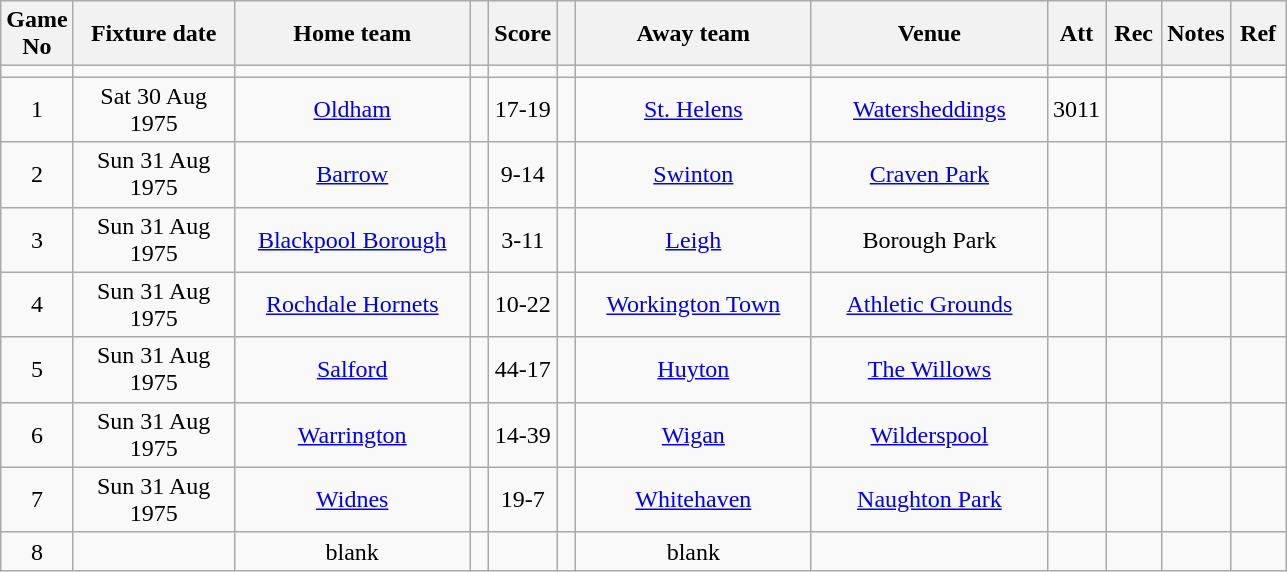<table class="wikitable" style="text-align:center;">
<tr>
<th width=20 abbr="No">Game No</th>
<th width=100 abbr="Date">Fixture date</th>
<th width=150 abbr="Home team">Home team</th>
<th width=5 abbr="space"></th>
<th width=20 abbr="Score">Score</th>
<th width=5 abbr="space"></th>
<th width=150 abbr="Away team">Away team</th>
<th width=150 abbr="Venue">Venue</th>
<th width=30 abbr="Att">Att</th>
<th width=30 abbr="Rec">Rec</th>
<th width=20 abbr="Notes">Notes</th>
<th width=30 abbr="Ref">Ref</th>
</tr>
<tr>
<td></td>
<td></td>
<td></td>
<td></td>
<td></td>
<td></td>
<td></td>
<td></td>
<td></td>
<td></td>
<td></td>
<td></td>
</tr>
<tr>
<td>1</td>
<td>Sat 30 Aug 1975</td>
<td><a href='#'>Oldham</a></td>
<td></td>
<td>17-19</td>
<td></td>
<td><a href='#'>St. Helens</a></td>
<td><a href='#'>Watersheddings</a></td>
<td>3011</td>
<td></td>
<td></td>
<td></td>
</tr>
<tr>
<td>2</td>
<td>Sun 31 Aug 1975</td>
<td><a href='#'>Barrow</a></td>
<td></td>
<td>9-14</td>
<td></td>
<td><a href='#'>Swinton</a></td>
<td><a href='#'>Craven Park</a></td>
<td></td>
<td></td>
<td></td>
<td></td>
</tr>
<tr>
<td>3</td>
<td>Sun 31 Aug 1975</td>
<td><a href='#'>Blackpool Borough</a></td>
<td></td>
<td>3-11</td>
<td></td>
<td><a href='#'>Leigh</a></td>
<td>Borough Park</td>
<td></td>
<td></td>
<td></td>
<td></td>
</tr>
<tr>
<td>4</td>
<td>Sun 31 Aug 1975</td>
<td><a href='#'>Rochdale Hornets</a></td>
<td></td>
<td>10-22</td>
<td></td>
<td><a href='#'>Workington Town</a></td>
<td><a href='#'>Athletic Grounds</a></td>
<td></td>
<td></td>
<td></td>
<td></td>
</tr>
<tr>
<td>5</td>
<td>Sun 31 Aug 1975</td>
<td><a href='#'>Salford</a></td>
<td></td>
<td>44-17</td>
<td></td>
<td><a href='#'>Huyton</a></td>
<td><a href='#'>The Willows</a></td>
<td></td>
<td></td>
<td></td>
<td></td>
</tr>
<tr>
<td>6</td>
<td>Sun 31 Aug 1975</td>
<td><a href='#'>Warrington</a></td>
<td></td>
<td>14-39</td>
<td></td>
<td><a href='#'>Wigan</a></td>
<td><a href='#'>Wilderspool</a></td>
<td></td>
<td></td>
<td></td>
<td></td>
</tr>
<tr>
<td>7</td>
<td>Sun 31 Aug 1975</td>
<td><a href='#'>Widnes</a></td>
<td></td>
<td>19-7</td>
<td></td>
<td><a href='#'>Whitehaven</a></td>
<td><a href='#'>Naughton Park</a></td>
<td></td>
<td></td>
<td></td>
<td></td>
</tr>
<tr>
<td>8</td>
<td></td>
<td>blank</td>
<td></td>
<td></td>
<td></td>
<td>blank</td>
<td></td>
<td></td>
<td></td>
<td></td>
<td></td>
</tr>
</table>
